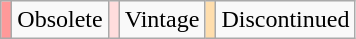<table class="wikitable">
<tr>
<td style="background:#F99"></td>
<td><abbr>Obsolete</abbr></td>
<td style="background:#FFDDDD"></td>
<td><abbr>Vintage</abbr></td>
<td style="background:#ffdead"></td>
<td><abbr>Discontinued</abbr></td>
</tr>
</table>
